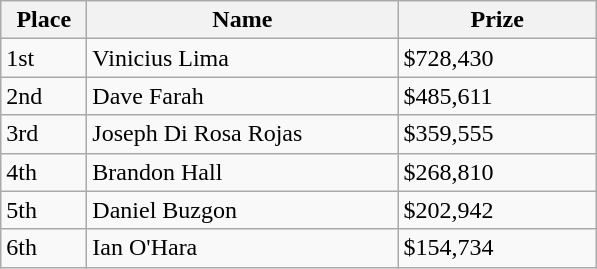<table class="wikitable">
<tr>
<th style="width:50px;">Place</th>
<th style="width:200px;">Name</th>
<th style="width:125px;">Prize</th>
</tr>
<tr>
<td>1st</td>
<td> Vinicius Lima</td>
<td>$728,430</td>
</tr>
<tr>
<td>2nd</td>
<td> Dave Farah</td>
<td>$485,611</td>
</tr>
<tr>
<td>3rd</td>
<td> Joseph Di Rosa Rojas</td>
<td>$359,555</td>
</tr>
<tr>
<td>4th</td>
<td> Brandon Hall</td>
<td>$268,810</td>
</tr>
<tr>
<td>5th</td>
<td> Daniel Buzgon</td>
<td>$202,942</td>
</tr>
<tr>
<td>6th</td>
<td> Ian O'Hara</td>
<td>$154,734</td>
</tr>
</table>
